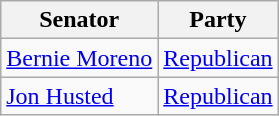<table class="wikitable">
<tr>
<th>Senator</th>
<th>Party</th>
</tr>
<tr>
<td><a href='#'>Bernie Moreno</a></td>
<td><a href='#'>Republican</a></td>
</tr>
<tr>
<td><a href='#'>Jon Husted</a></td>
<td><a href='#'>Republican</a></td>
</tr>
</table>
